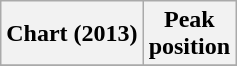<table class="wikitable sortable">
<tr>
<th>Chart (2013)</th>
<th>Peak<br>position</th>
</tr>
<tr>
</tr>
</table>
